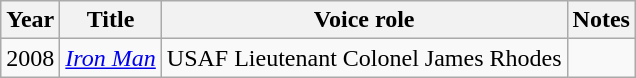<table class="wikitable sortable">
<tr>
<th>Year</th>
<th>Title</th>
<th>Voice role</th>
<th>Notes</th>
</tr>
<tr>
<td>2008</td>
<td><em><a href='#'>Iron Man</a></em></td>
<td>USAF Lieutenant Colonel James Rhodes</td>
<td></td>
</tr>
</table>
